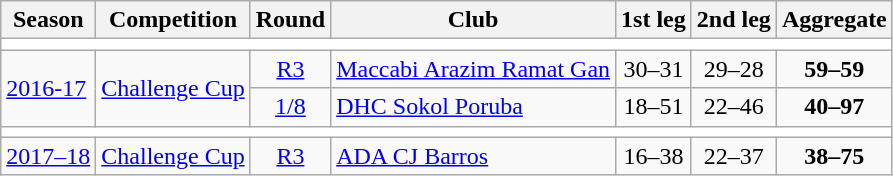<table class="wikitable">
<tr>
<th>Season</th>
<th>Competition</th>
<th>Round</th>
<th>Club</th>
<th>1st leg</th>
<th>2nd leg</th>
<th>Aggregate</th>
</tr>
<tr>
<td colspan="7" bgcolor=white></td>
</tr>
<tr>
<td rowspan="2"><a href='#'>2016-17</a></td>
<td rowspan="2"><a href='#'>Challenge Cup</a></td>
<td style="text-align:center;"><a href='#'>R3</a></td>
<td> <a href='#'>Maccabi Arazim Ramat Gan</a></td>
<td style="text-align:center;">30–31</td>
<td style="text-align:center;">29–28</td>
<td style="text-align:center;"><strong>59–59</strong></td>
</tr>
<tr>
<td style="text-align:center;"><a href='#'>1/8</a></td>
<td> <a href='#'>DHC Sokol Poruba</a></td>
<td style="text-align:center;">18–51</td>
<td style="text-align:center;">22–46</td>
<td style="text-align:center;"><strong>40–97</strong></td>
</tr>
<tr>
<td colspan="7" bgcolor=white></td>
</tr>
<tr>
<td><a href='#'>2017–18</a></td>
<td><a href='#'>Challenge Cup</a></td>
<td style="text-align:center;"><a href='#'>R3</a></td>
<td> <a href='#'>ADA CJ Barros</a></td>
<td style="text-align:center;">16–38</td>
<td style="text-align:center;">22–37</td>
<td style="text-align:center;"><strong>38–75</strong></td>
</tr>
</table>
